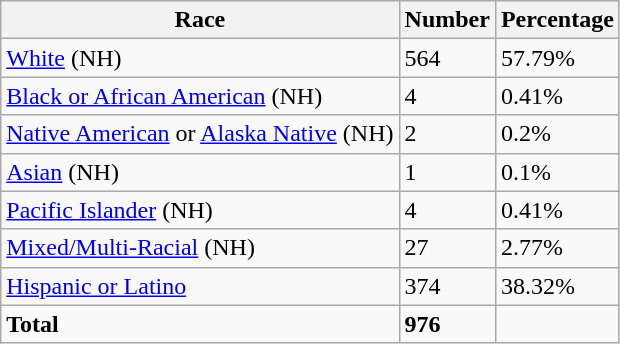<table class="wikitable">
<tr>
<th>Race</th>
<th>Number</th>
<th>Percentage</th>
</tr>
<tr>
<td><a href='#'>White</a> (NH)</td>
<td>564</td>
<td>57.79%</td>
</tr>
<tr>
<td><a href='#'>Black or African American</a> (NH)</td>
<td>4</td>
<td>0.41%</td>
</tr>
<tr>
<td><a href='#'>Native American</a> or <a href='#'>Alaska Native</a> (NH)</td>
<td>2</td>
<td>0.2%</td>
</tr>
<tr>
<td><a href='#'>Asian</a> (NH)</td>
<td>1</td>
<td>0.1%</td>
</tr>
<tr>
<td><a href='#'>Pacific Islander</a> (NH)</td>
<td>4</td>
<td>0.41%</td>
</tr>
<tr>
<td><a href='#'>Mixed/Multi-Racial</a> (NH)</td>
<td>27</td>
<td>2.77%</td>
</tr>
<tr>
<td><a href='#'>Hispanic or Latino</a></td>
<td>374</td>
<td>38.32%</td>
</tr>
<tr>
<td><strong>Total</strong></td>
<td><strong>976</strong></td>
<td></td>
</tr>
</table>
